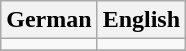<table class="wikitable">
<tr>
<th>German</th>
<th>English</th>
</tr>
<tr>
<td></td>
<td></td>
</tr>
<tr>
</tr>
</table>
